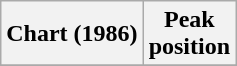<table class="wikitable">
<tr>
<th>Chart (1986)</th>
<th>Peak<br>position</th>
</tr>
<tr>
</tr>
</table>
